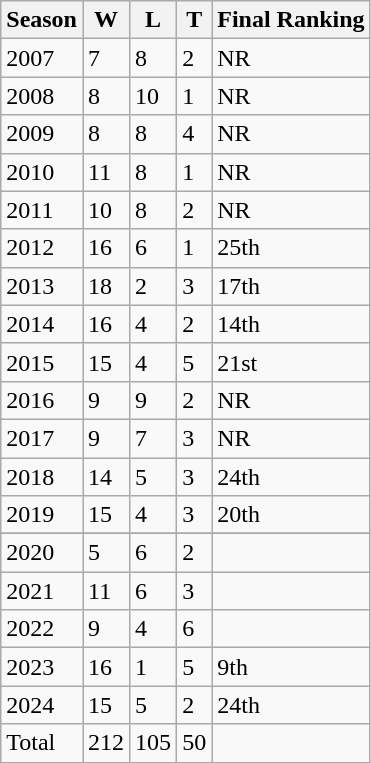<table class="wikitable">
<tr>
<th>Season</th>
<th>W</th>
<th>L</th>
<th>T</th>
<th>Final Ranking</th>
</tr>
<tr>
<td>2007</td>
<td>7</td>
<td>8</td>
<td>2</td>
<td>NR</td>
</tr>
<tr>
<td>2008</td>
<td>8</td>
<td>10</td>
<td>1</td>
<td>NR</td>
</tr>
<tr>
<td>2009</td>
<td>8</td>
<td>8</td>
<td>4</td>
<td>NR</td>
</tr>
<tr>
<td>2010</td>
<td>11</td>
<td>8</td>
<td>1</td>
<td>NR</td>
</tr>
<tr>
<td>2011</td>
<td>10</td>
<td>8</td>
<td>2</td>
<td>NR</td>
</tr>
<tr>
<td>2012</td>
<td>16</td>
<td>6</td>
<td>1</td>
<td>25th</td>
</tr>
<tr>
<td>2013</td>
<td>18</td>
<td>2</td>
<td>3</td>
<td>17th</td>
</tr>
<tr>
<td>2014</td>
<td>16</td>
<td>4</td>
<td>2</td>
<td>14th</td>
</tr>
<tr>
<td>2015</td>
<td>15</td>
<td>4</td>
<td>5</td>
<td>21st</td>
</tr>
<tr>
<td>2016</td>
<td>9</td>
<td>9</td>
<td>2</td>
<td>NR</td>
</tr>
<tr>
<td>2017</td>
<td>9</td>
<td>7</td>
<td>3</td>
<td>NR</td>
</tr>
<tr>
<td>2018</td>
<td>14</td>
<td>5</td>
<td>3</td>
<td>24th</td>
</tr>
<tr>
<td>2019</td>
<td>15</td>
<td>4</td>
<td>3</td>
<td>20th</td>
</tr>
<tr>
</tr>
<tr>
<td>2020</td>
<td>5</td>
<td>6</td>
<td>2</td>
<td></td>
</tr>
<tr>
<td>2021</td>
<td>11</td>
<td>6</td>
<td>3</td>
<td></td>
</tr>
<tr>
<td>2022</td>
<td>9</td>
<td>4</td>
<td>6</td>
<td></td>
</tr>
<tr>
<td>2023</td>
<td>16</td>
<td>1</td>
<td>5</td>
<td>9th</td>
</tr>
<tr>
<td>2024</td>
<td>15</td>
<td>5</td>
<td>2</td>
<td>24th</td>
</tr>
<tr>
<td>Total</td>
<td>212</td>
<td>105</td>
<td>50</td>
<td></td>
</tr>
</table>
